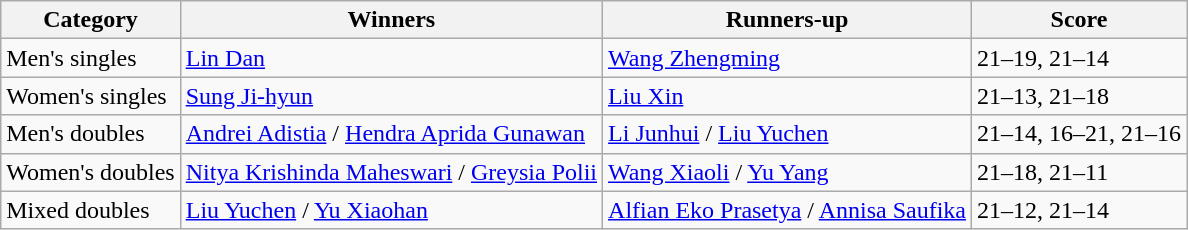<table class=wikitable style="white-space:nowrap;">
<tr>
<th>Category</th>
<th>Winners</th>
<th>Runners-up</th>
<th>Score</th>
</tr>
<tr>
<td>Men's singles</td>
<td> <a href='#'>Lin Dan</a></td>
<td> <a href='#'>Wang Zhengming</a></td>
<td>21–19, 21–14</td>
</tr>
<tr>
<td>Women's singles</td>
<td> <a href='#'>Sung Ji-hyun</a></td>
<td> <a href='#'>Liu Xin</a></td>
<td>21–13, 21–18</td>
</tr>
<tr>
<td>Men's doubles</td>
<td> <a href='#'>Andrei Adistia</a> / <a href='#'>Hendra Aprida Gunawan</a></td>
<td> <a href='#'>Li Junhui</a> / <a href='#'>Liu Yuchen</a></td>
<td>21–14, 16–21, 21–16</td>
</tr>
<tr>
<td>Women's doubles</td>
<td> <a href='#'>Nitya Krishinda Maheswari</a> / <a href='#'>Greysia Polii</a></td>
<td> <a href='#'>Wang Xiaoli</a> / <a href='#'>Yu Yang</a></td>
<td>21–18, 21–11</td>
</tr>
<tr>
<td>Mixed doubles</td>
<td> <a href='#'>Liu Yuchen</a> / <a href='#'>Yu Xiaohan</a></td>
<td> <a href='#'>Alfian Eko Prasetya</a> / <a href='#'>Annisa Saufika</a></td>
<td>21–12, 21–14</td>
</tr>
</table>
